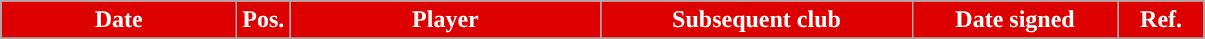<table class="wikitable" style="text-align:center;">
<tr>
<th style="background:#DD0000; color:#FFFFFF; width:150px;">Date</th>
<th style="background:#DD0000; color:#FFFFFF; width:20px;">Pos.</th>
<th style="background:#DD0000; color:#FFFFFF; width:200px;">Player</th>
<th style="background:#DD0000; color:#FFFFFF; width:200px;">Subsequent club</th>
<th style="background:#DD0000; color:#FFFFFF; width:130px;">Date signed</th>
<th style="background:#DD0000; color:#FFFFFF; width:50px;">Ref.</th>
</tr>
<tr>
</tr>
</table>
